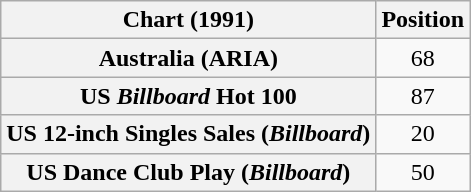<table class="wikitable sortable plainrowheaders" style="text-align:center">
<tr>
<th>Chart (1991)</th>
<th>Position</th>
</tr>
<tr>
<th scope="row">Australia (ARIA)</th>
<td>68</td>
</tr>
<tr>
<th scope="row">US <em>Billboard</em> Hot 100</th>
<td>87</td>
</tr>
<tr>
<th scope="row">US 12-inch Singles Sales (<em>Billboard</em>)</th>
<td>20</td>
</tr>
<tr>
<th scope="row">US Dance Club Play (<em>Billboard</em>)</th>
<td>50</td>
</tr>
</table>
